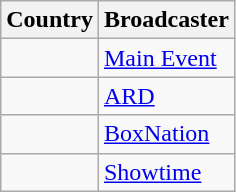<table class="wikitable">
<tr>
<th align=center>Country</th>
<th align=center>Broadcaster</th>
</tr>
<tr>
<td></td>
<td><a href='#'>Main Event</a></td>
</tr>
<tr>
<td></td>
<td><a href='#'>ARD</a></td>
</tr>
<tr>
<td></td>
<td><a href='#'>BoxNation</a></td>
</tr>
<tr>
<td></td>
<td><a href='#'>Showtime</a></td>
</tr>
</table>
